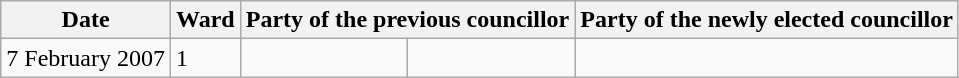<table class="wikitable">
<tr>
<th>Date</th>
<th>Ward</th>
<th colspan=2>Party of the previous councillor</th>
<th colspan=2>Party of the newly elected councillor</th>
</tr>
<tr>
<td>7 February 2007</td>
<td>1</td>
<td></td>
<td></td>
</tr>
</table>
